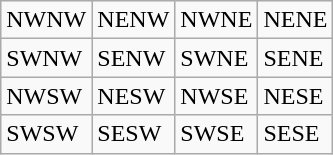<table class="wikitable">
<tr>
<td>NWNW</td>
<td>NENW</td>
<td>NWNE</td>
<td>NENE</td>
</tr>
<tr>
<td>SWNW</td>
<td>SENW</td>
<td>SWNE</td>
<td>SENE</td>
</tr>
<tr>
<td>NWSW</td>
<td>NESW</td>
<td>NWSE</td>
<td>NESE</td>
</tr>
<tr>
<td>SWSW</td>
<td>SESW</td>
<td>SWSE</td>
<td>SESE</td>
</tr>
</table>
